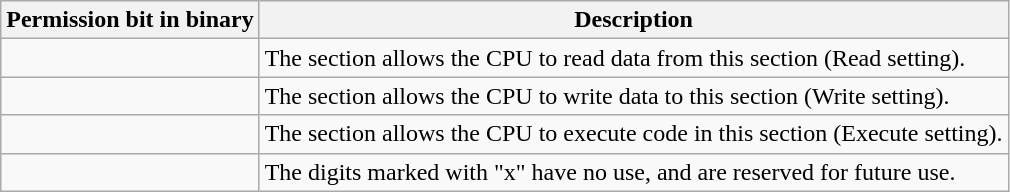<table class="wikitable">
<tr>
<th>Permission bit in binary</th>
<th>Description</th>
</tr>
<tr>
<td></td>
<td>The section allows the CPU to read data from this section (Read setting).</td>
</tr>
<tr>
<td></td>
<td>The section allows the CPU to write data to this section (Write setting).</td>
</tr>
<tr>
<td></td>
<td>The section allows the CPU to execute code in this section (Execute setting).</td>
</tr>
<tr>
<td></td>
<td>The digits marked with "x" have no use, and are reserved for future use.</td>
</tr>
</table>
